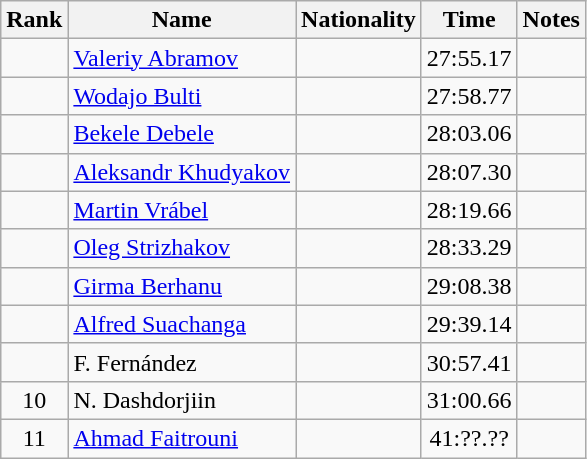<table class="wikitable sortable" style="text-align:center">
<tr>
<th>Rank</th>
<th>Name</th>
<th>Nationality</th>
<th>Time</th>
<th>Notes</th>
</tr>
<tr>
<td></td>
<td align="left"><a href='#'>Valeriy Abramov</a></td>
<td align=left></td>
<td>27:55.17</td>
<td></td>
</tr>
<tr>
<td></td>
<td align="left"><a href='#'>Wodajo Bulti</a></td>
<td align=left></td>
<td>27:58.77</td>
<td></td>
</tr>
<tr>
<td></td>
<td align="left"><a href='#'>Bekele Debele</a></td>
<td align=left></td>
<td>28:03.06</td>
<td></td>
</tr>
<tr>
<td></td>
<td align="left"><a href='#'>Aleksandr Khudyakov</a></td>
<td align=left></td>
<td>28:07.30</td>
<td></td>
</tr>
<tr>
<td></td>
<td align="left"><a href='#'>Martin Vrábel</a></td>
<td align=left></td>
<td>28:19.66</td>
<td></td>
</tr>
<tr>
<td></td>
<td align="left"><a href='#'>Oleg Strizhakov</a></td>
<td align=left></td>
<td>28:33.29</td>
<td></td>
</tr>
<tr>
<td></td>
<td align="left"><a href='#'>Girma Berhanu</a></td>
<td align=left></td>
<td>29:08.38</td>
<td></td>
</tr>
<tr>
<td></td>
<td align="left"><a href='#'>Alfred Suachanga</a></td>
<td align=left></td>
<td>29:39.14</td>
<td></td>
</tr>
<tr>
<td></td>
<td align="left">F. Fernández</td>
<td align=left></td>
<td>30:57.41</td>
<td></td>
</tr>
<tr>
<td>10</td>
<td align="left">N. Dashdorjiin</td>
<td align=left></td>
<td>31:00.66</td>
<td></td>
</tr>
<tr>
<td>11</td>
<td align="left"><a href='#'>Ahmad Faitrouni</a></td>
<td align=left></td>
<td>41:??.??</td>
<td></td>
</tr>
</table>
